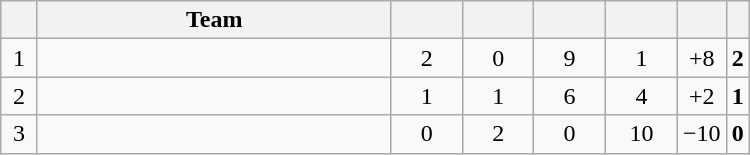<table class="wikitable" style="text-align:center" width="500">
<tr>
<th width="5%"></th>
<th width="50%">Team</th>
<th width="10%"></th>
<th width="10%"></th>
<th width="10%"></th>
<th width="10%"></th>
<th width="10%"></th>
<th width="10%"></th>
</tr>
<tr>
<td>1</td>
<td style="text-align:left"></td>
<td>2</td>
<td>0</td>
<td>9</td>
<td>1</td>
<td>+8</td>
<td><strong>2</strong></td>
</tr>
<tr>
<td>2</td>
<td style="text-align:left"></td>
<td>1</td>
<td>1</td>
<td>6</td>
<td>4</td>
<td>+2</td>
<td><strong>1</strong></td>
</tr>
<tr>
<td>3</td>
<td style="text-align:left"></td>
<td>0</td>
<td>2</td>
<td>0</td>
<td>10</td>
<td>−10</td>
<td><strong>0</strong></td>
</tr>
</table>
